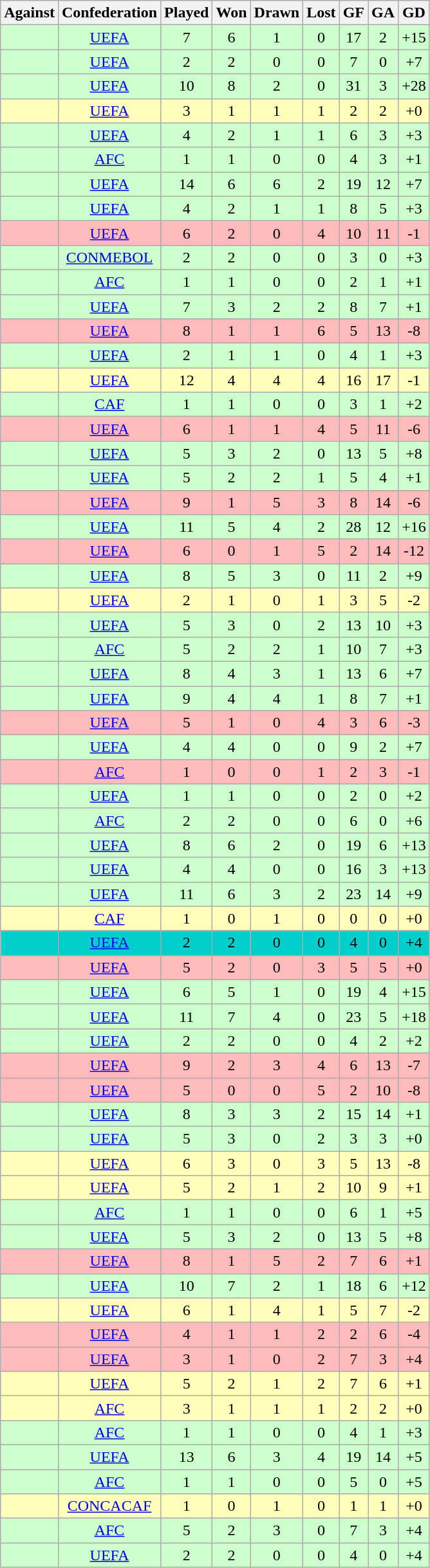<table class="wikitable sortable" style="font-size:100%; text-align:center">
<tr>
<th>Against</th>
<th>Confederation</th>
<th>Played</th>
<th>Won</th>
<th>Drawn</th>
<th>Lost</th>
<th>GF</th>
<th>GA</th>
<th>GD</th>
</tr>
<tr bgcolor="#CCFFCC">
<td style="text-align:left;"></td>
<td><a href='#'>UEFA</a></td>
<td>7</td>
<td>6</td>
<td>1</td>
<td>0</td>
<td>17</td>
<td>2</td>
<td>+15</td>
</tr>
<tr bgcolor="#CCFFCC">
<td style="text-align:left;"></td>
<td><a href='#'>UEFA</a></td>
<td>2</td>
<td>2</td>
<td>0</td>
<td>0</td>
<td>7</td>
<td>0</td>
<td>+7</td>
</tr>
<tr bgcolor="#CCFFCC">
<td style="text-align:left;"></td>
<td><a href='#'>UEFA</a></td>
<td>10</td>
<td>8</td>
<td>2</td>
<td>0</td>
<td>31</td>
<td>3</td>
<td>+28</td>
</tr>
<tr bgcolor="#FFFFBB">
<td style="text-align:left;"></td>
<td><a href='#'>UEFA</a></td>
<td>3</td>
<td>1</td>
<td>1</td>
<td>1</td>
<td>2</td>
<td>2</td>
<td>+0</td>
</tr>
<tr bgcolor="#CCFFCC">
<td style="text-align:left;"></td>
<td><a href='#'>UEFA</a></td>
<td>4</td>
<td>2</td>
<td>1</td>
<td>1</td>
<td>6</td>
<td>3</td>
<td>+3</td>
</tr>
<tr bgcolor="#CCFFCC">
<td style="text-align:left;"></td>
<td><a href='#'>AFC</a></td>
<td>1</td>
<td>1</td>
<td>0</td>
<td>0</td>
<td>4</td>
<td>3</td>
<td>+1</td>
</tr>
<tr bgcolor="#CCFFCC">
<td style="text-align:left;"></td>
<td><a href='#'>UEFA</a></td>
<td>14</td>
<td>6</td>
<td>6</td>
<td>2</td>
<td>19</td>
<td>12</td>
<td>+7</td>
</tr>
<tr bgcolor="#CCFFCC">
<td style="text-align:left;"></td>
<td><a href='#'>UEFA</a></td>
<td>4</td>
<td>2</td>
<td>1</td>
<td>1</td>
<td>8</td>
<td>5</td>
<td>+3</td>
</tr>
<tr bgcolor="#FFBBBB">
<td style="text-align:left;"></td>
<td><a href='#'>UEFA</a></td>
<td>6</td>
<td>2</td>
<td>0</td>
<td>4</td>
<td>10</td>
<td>11</td>
<td>-1</td>
</tr>
<tr bgcolor="#CCFFCC">
<td style="text-align:left;"></td>
<td><a href='#'>CONMEBOL</a></td>
<td>2</td>
<td>2</td>
<td>0</td>
<td>0</td>
<td>3</td>
<td>0</td>
<td>+3</td>
</tr>
<tr bgcolor="#CCFFCC">
<td style="text-align:left;"></td>
<td><a href='#'>AFC</a></td>
<td>1</td>
<td>1</td>
<td>0</td>
<td>0</td>
<td>2</td>
<td>1</td>
<td>+1</td>
</tr>
<tr bgcolor="#CCFFCC">
<td style="text-align:left;"></td>
<td><a href='#'>UEFA</a></td>
<td>7</td>
<td>3</td>
<td>2</td>
<td>2</td>
<td>8</td>
<td>7</td>
<td>+1</td>
</tr>
<tr bgcolor="#FFBBBB">
<td style="text-align:left;"></td>
<td><a href='#'>UEFA</a></td>
<td>8</td>
<td>1</td>
<td>1</td>
<td>6</td>
<td>5</td>
<td>13</td>
<td>-8</td>
</tr>
<tr bgcolor="#CCFFCC">
<td style="text-align:left;"></td>
<td><a href='#'>UEFA</a></td>
<td>2</td>
<td>1</td>
<td>1</td>
<td>0</td>
<td>4</td>
<td>1</td>
<td>+3</td>
</tr>
<tr bgcolor="#FFFFBB">
<td style="text-align:left;"></td>
<td><a href='#'>UEFA</a></td>
<td>12</td>
<td>4</td>
<td>4</td>
<td>4</td>
<td>16</td>
<td>17</td>
<td>-1</td>
</tr>
<tr bgcolor="#CCFFCC">
<td style="text-align:left;"></td>
<td><a href='#'>CAF</a></td>
<td>1</td>
<td>1</td>
<td>0</td>
<td>0</td>
<td>3</td>
<td>1</td>
<td>+2</td>
</tr>
<tr bgcolor="#FFBBBB">
<td style="text-align:left;"></td>
<td><a href='#'>UEFA</a></td>
<td>6</td>
<td>1</td>
<td>1</td>
<td>4</td>
<td>5</td>
<td>11</td>
<td>-6</td>
</tr>
<tr bgcolor="#CCFFCC">
<td style="text-align:left;"></td>
<td><a href='#'>UEFA</a></td>
<td>5</td>
<td>3</td>
<td>2</td>
<td>0</td>
<td>13</td>
<td>5</td>
<td>+8</td>
</tr>
<tr bgcolor="#CCFFCC">
<td style="text-align:left;"></td>
<td><a href='#'>UEFA</a></td>
<td>5</td>
<td>2</td>
<td>2</td>
<td>1</td>
<td>5</td>
<td>4</td>
<td>+1</td>
</tr>
<tr bgcolor="#FFBBBB">
<td style="text-align:left;"></td>
<td><a href='#'>UEFA</a></td>
<td>9</td>
<td>1</td>
<td>5</td>
<td>3</td>
<td>8</td>
<td>14</td>
<td>-6</td>
</tr>
<tr bgcolor="#CCFFCC">
<td style="text-align:left;"></td>
<td><a href='#'>UEFA</a></td>
<td>11</td>
<td>5</td>
<td>4</td>
<td>2</td>
<td>28</td>
<td>12</td>
<td>+16</td>
</tr>
<tr bgcolor="#FFBBBB">
<td style="text-align:left;"></td>
<td><a href='#'>UEFA</a></td>
<td>6</td>
<td>0</td>
<td>1</td>
<td>5</td>
<td>2</td>
<td>14</td>
<td>-12</td>
</tr>
<tr bgcolor="#CCFFCC">
<td style="text-align:left;"></td>
<td><a href='#'>UEFA</a></td>
<td>8</td>
<td>5</td>
<td>3</td>
<td>0</td>
<td>11</td>
<td>2</td>
<td>+9</td>
</tr>
<tr bgcolor="#FFFFBB">
<td style="text-align:left;"></td>
<td><a href='#'>UEFA</a></td>
<td>2</td>
<td>1</td>
<td>0</td>
<td>1</td>
<td>3</td>
<td>5</td>
<td>-2</td>
</tr>
<tr bgcolor="#CCFFCC">
<td style="text-align:left;"></td>
<td><a href='#'>UEFA</a></td>
<td>5</td>
<td>3</td>
<td>0</td>
<td>2</td>
<td>13</td>
<td>10</td>
<td>+3</td>
</tr>
<tr bgcolor="#CCFFCC">
<td style="text-align:left;"></td>
<td><a href='#'>AFC</a></td>
<td>5</td>
<td>2</td>
<td>2</td>
<td>1</td>
<td>10</td>
<td>7</td>
<td>+3</td>
</tr>
<tr bgcolor="#CCFFCC">
<td style="text-align:left;"></td>
<td><a href='#'>UEFA</a></td>
<td>8</td>
<td>4</td>
<td>3</td>
<td>1</td>
<td>13</td>
<td>6</td>
<td>+7</td>
</tr>
<tr bgcolor="#CCFFCC">
<td style="text-align:left;"></td>
<td><a href='#'>UEFA</a></td>
<td>9</td>
<td>4</td>
<td>4</td>
<td>1</td>
<td>8</td>
<td>7</td>
<td>+1</td>
</tr>
<tr bgcolor="#FFBBBB">
<td style="text-align:left;"></td>
<td><a href='#'>UEFA</a></td>
<td>5</td>
<td>1</td>
<td>0</td>
<td>4</td>
<td>3</td>
<td>6</td>
<td>-3</td>
</tr>
<tr bgcolor="#CCFFCC">
<td style="text-align:left;"></td>
<td><a href='#'>UEFA</a></td>
<td>4</td>
<td>4</td>
<td>0</td>
<td>0</td>
<td>9</td>
<td>2</td>
<td>+7</td>
</tr>
<tr bgcolor="#FFBBBB">
<td style="text-align:left;"></td>
<td><a href='#'>AFC</a></td>
<td>1</td>
<td>0</td>
<td>0</td>
<td>1</td>
<td>2</td>
<td>3</td>
<td>-1</td>
</tr>
<tr bgcolor="#CCFFCC">
<td style="text-align:left;"></td>
<td><a href='#'>UEFA</a></td>
<td>1</td>
<td>1</td>
<td>0</td>
<td>0</td>
<td>2</td>
<td>0</td>
<td>+2</td>
</tr>
<tr bgcolor="#CCFFCC">
<td style="text-align:left;"></td>
<td><a href='#'>AFC</a></td>
<td>2</td>
<td>2</td>
<td>0</td>
<td>0</td>
<td>6</td>
<td>0</td>
<td>+6</td>
</tr>
<tr bgcolor="#CCFFCC">
<td style="text-align:left;"></td>
<td><a href='#'>UEFA</a></td>
<td>8</td>
<td>6</td>
<td>2</td>
<td>0</td>
<td>19</td>
<td>6</td>
<td>+13</td>
</tr>
<tr bgcolor="#CCFFCC">
<td style="text-align:left;"></td>
<td><a href='#'>UEFA</a></td>
<td>4</td>
<td>4</td>
<td>0</td>
<td>0</td>
<td>16</td>
<td>3</td>
<td>+13</td>
</tr>
<tr bgcolor="#CCFFCC">
<td style="text-align:left;"></td>
<td><a href='#'>UEFA</a></td>
<td>11</td>
<td>6</td>
<td>3</td>
<td>2</td>
<td>23</td>
<td>14</td>
<td>+9</td>
</tr>
<tr bgcolor="#FFFFBB">
<td style="text-align:left;"></td>
<td><a href='#'>CAF</a></td>
<td>1</td>
<td>0</td>
<td>1</td>
<td>0</td>
<td>0</td>
<td>0</td>
<td>+0</td>
</tr>
<tr bgcolor=“#CCFFCC”>
<td style="text-align:left;"></td>
<td><a href='#'>UEFA</a></td>
<td>2</td>
<td>2</td>
<td>0</td>
<td>0</td>
<td>4</td>
<td>0</td>
<td>+4</td>
</tr>
<tr bgcolor="#FFBBBB">
<td style="text-align:left;"></td>
<td><a href='#'>UEFA</a></td>
<td>5</td>
<td>2</td>
<td>0</td>
<td>3</td>
<td>5</td>
<td>5</td>
<td>+0</td>
</tr>
<tr bgcolor="#CCFFCC">
<td style="text-align:left;"></td>
<td><a href='#'>UEFA</a></td>
<td>6</td>
<td>5</td>
<td>1</td>
<td>0</td>
<td>19</td>
<td>4</td>
<td>+15</td>
</tr>
<tr bgcolor="#CCFFCC">
<td style="text-align:left;"></td>
<td><a href='#'>UEFA</a></td>
<td>11</td>
<td>7</td>
<td>4</td>
<td>0</td>
<td>23</td>
<td>5</td>
<td>+18</td>
</tr>
<tr bgcolor="#CCFFCC">
<td style="text-align:left;"></td>
<td><a href='#'>UEFA</a></td>
<td>2</td>
<td>2</td>
<td>0</td>
<td>0</td>
<td>4</td>
<td>2</td>
<td>+2</td>
</tr>
<tr bgcolor="#FFBBBB">
<td style="text-align:left;"></td>
<td><a href='#'>UEFA</a></td>
<td>9</td>
<td>2</td>
<td>3</td>
<td>4</td>
<td>6</td>
<td>13</td>
<td>-7</td>
</tr>
<tr bgcolor="#FFBBBB">
<td style="text-align:left;"></td>
<td><a href='#'>UEFA</a></td>
<td>5</td>
<td>0</td>
<td>0</td>
<td>5</td>
<td>2</td>
<td>10</td>
<td>-8</td>
</tr>
<tr bgcolor="#CCFFCC">
<td style="text-align:left;"></td>
<td><a href='#'>UEFA</a></td>
<td>8</td>
<td>3</td>
<td>3</td>
<td>2</td>
<td>15</td>
<td>14</td>
<td>+1</td>
</tr>
<tr bgcolor="#CCFFCC">
<td style="text-align:left;"></td>
<td><a href='#'>UEFA</a></td>
<td>5</td>
<td>3</td>
<td>0</td>
<td>2</td>
<td>3</td>
<td>3</td>
<td>+0</td>
</tr>
<tr bgcolor="#FFFFBB">
<td style="text-align:left;"></td>
<td><a href='#'>UEFA</a></td>
<td>6</td>
<td>3</td>
<td>0</td>
<td>3</td>
<td>5</td>
<td>13</td>
<td>-8</td>
</tr>
<tr bgcolor="#FFFFBB">
<td style="text-align:left;"></td>
<td><a href='#'>UEFA</a></td>
<td>5</td>
<td>2</td>
<td>1</td>
<td>2</td>
<td>10</td>
<td>9</td>
<td>+1</td>
</tr>
<tr bgcolor="#CCFFCC">
<td style="text-align:left;"></td>
<td><a href='#'>AFC</a></td>
<td>1</td>
<td>1</td>
<td>0</td>
<td>0</td>
<td>6</td>
<td>1</td>
<td>+5</td>
</tr>
<tr bgcolor="#CCFFCC">
<td style="text-align:left;"></td>
<td><a href='#'>UEFA</a></td>
<td>5</td>
<td>3</td>
<td>2</td>
<td>0</td>
<td>13</td>
<td>5</td>
<td>+8</td>
</tr>
<tr bgcolor="#FFBBBB">
<td style="text-align:left;"></td>
<td><a href='#'>UEFA</a></td>
<td>8</td>
<td>1</td>
<td>5</td>
<td>2</td>
<td>7</td>
<td>6</td>
<td>+1</td>
</tr>
<tr bgcolor="#CCFFCC">
<td style="text-align:left;"></td>
<td><a href='#'>UEFA</a></td>
<td>10</td>
<td>7</td>
<td>2</td>
<td>1</td>
<td>18</td>
<td>6</td>
<td>+12</td>
</tr>
<tr bgcolor="#FFFFBB">
<td style="text-align:left;"></td>
<td><a href='#'>UEFA</a></td>
<td>6</td>
<td>1</td>
<td>4</td>
<td>1</td>
<td>5</td>
<td>7</td>
<td>-2</td>
</tr>
<tr bgcolor="#FFBBBB">
<td style="text-align:left;"></td>
<td><a href='#'>UEFA</a></td>
<td>4</td>
<td>1</td>
<td>1</td>
<td>2</td>
<td>2</td>
<td>6</td>
<td>-4</td>
</tr>
<tr bgcolor="#FFBBBB">
<td style="text-align:left;"></td>
<td><a href='#'>UEFA</a></td>
<td>3</td>
<td>1</td>
<td>0</td>
<td>2</td>
<td>7</td>
<td>3</td>
<td>+4</td>
</tr>
<tr bgcolor="#FFFFBB">
<td style="text-align:left;"></td>
<td><a href='#'>UEFA</a></td>
<td>5</td>
<td>2</td>
<td>1</td>
<td>2</td>
<td>7</td>
<td>6</td>
<td>+1</td>
</tr>
<tr bgcolor="#FFFFBB">
<td style="text-align:left;"></td>
<td><a href='#'>AFC</a></td>
<td>3</td>
<td>1</td>
<td>1</td>
<td>1</td>
<td>2</td>
<td>2</td>
<td>+0</td>
</tr>
<tr bgcolor="#CCFFCC">
<td style="text-align:left;"></td>
<td><a href='#'>AFC</a></td>
<td>1</td>
<td>1</td>
<td>0</td>
<td>0</td>
<td>4</td>
<td>1</td>
<td>+3</td>
</tr>
<tr bgcolor="#CCFFCC">
<td style="text-align:left;"></td>
<td><a href='#'>UEFA</a></td>
<td>13</td>
<td>6</td>
<td>3</td>
<td>4</td>
<td>19</td>
<td>14</td>
<td>+5</td>
</tr>
<tr bgcolor="#CCFFCC">
<td style="text-align:left;"></td>
<td><a href='#'>AFC</a></td>
<td>1</td>
<td>1</td>
<td>0</td>
<td>0</td>
<td>5</td>
<td>0</td>
<td>+5</td>
</tr>
<tr bgcolor="#FFFFBB">
<td style="text-align:left;"></td>
<td><a href='#'>CONCACAF</a></td>
<td>1</td>
<td>0</td>
<td>1</td>
<td>0</td>
<td>1</td>
<td>1</td>
<td>+0</td>
</tr>
<tr bgcolor="#CCFFCC">
<td style="text-align:left;"></td>
<td><a href='#'>AFC</a></td>
<td>5</td>
<td>2</td>
<td>3</td>
<td>0</td>
<td>7</td>
<td>3</td>
<td>+4</td>
</tr>
<tr bgcolor="#CCFFCC">
<td style="text-align:left;"></td>
<td><a href='#'>UEFA</a></td>
<td>2</td>
<td>2</td>
<td>0</td>
<td>0</td>
<td>4</td>
<td>0</td>
<td>+4</td>
</tr>
</table>
